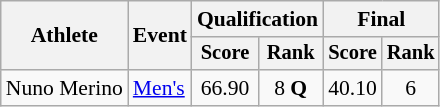<table class="wikitable" style="font-size:90%">
<tr>
<th rowspan="2">Athlete</th>
<th rowspan="2">Event</th>
<th colspan="2">Qualification</th>
<th colspan="2">Final</th>
</tr>
<tr style="font-size:95%">
<th>Score</th>
<th>Rank</th>
<th>Score</th>
<th>Rank</th>
</tr>
<tr align=center>
<td align=left>Nuno Merino</td>
<td align=left><a href='#'>Men's</a></td>
<td>66.90</td>
<td>8 <strong>Q</strong></td>
<td>40.10</td>
<td>6</td>
</tr>
</table>
